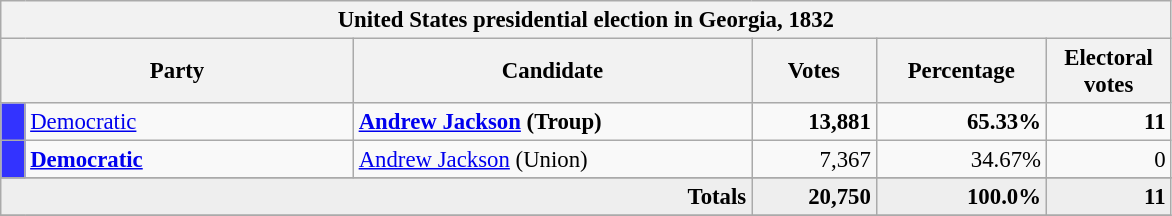<table class="wikitable" style="font-size: 95%;">
<tr>
<th colspan="6">United States presidential election in Georgia, 1832</th>
</tr>
<tr>
<th colspan="2" style="width: 15em">Party</th>
<th style="width: 17em">Candidate</th>
<th style="width: 5em">Votes</th>
<th style="width: 7em">Percentage</th>
<th style="width: 5em">Electoral votes</th>
</tr>
<tr>
<th style="background-color:#3333FF; width: 3px"></th>
<td style="width: 130px"><a href='#'>Democratic</a></td>
<td><strong><a href='#'>Andrew Jackson</a> (Troup)</strong></td>
<td align="right"><strong>13,881</strong></td>
<td align="right"><strong>65.33%</strong></td>
<td align="right"><strong>11</strong></td>
</tr>
<tr>
<th style="background-color:#3333FF; width: 3px"></th>
<td style="width: 130px"><strong><a href='#'>Democratic</a></strong></td>
<td><a href='#'>Andrew Jackson</a> (Union)</td>
<td align="right">7,367</td>
<td align="right">34.67%</td>
<td align="right">0</td>
</tr>
<tr>
</tr>
<tr bgcolor="#EEEEEE">
<td colspan="3" align="right"><strong>Totals</strong></td>
<td align="right"><strong>20,750</strong></td>
<td align="right"><strong>100.0%</strong></td>
<td align="right"><strong>11</strong></td>
</tr>
<tr>
</tr>
</table>
